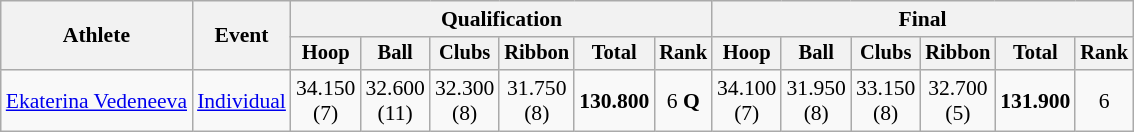<table class=wikitable style="font-size:90%">
<tr>
<th rowspan=2>Athlete</th>
<th rowspan=2>Event</th>
<th colspan=6>Qualification</th>
<th colspan=6>Final</th>
</tr>
<tr style="font-size:95%">
<th>Hoop</th>
<th>Ball</th>
<th>Clubs</th>
<th>Ribbon</th>
<th>Total</th>
<th>Rank</th>
<th>Hoop</th>
<th>Ball</th>
<th>Clubs</th>
<th>Ribbon</th>
<th>Total</th>
<th>Rank</th>
</tr>
<tr align=center>
<td align=left><a href='#'>Ekaterina Vedeneeva</a></td>
<td align=left><a href='#'>Individual</a></td>
<td>34.150<br>(7)</td>
<td>32.600<br>(11)</td>
<td>32.300<br>(8)</td>
<td>31.750<br>(8)</td>
<td><strong>130.800</strong></td>
<td>6 <strong>Q</strong></td>
<td>34.100<br>(7)</td>
<td>31.950<br>(8)</td>
<td>33.150<br>(8)</td>
<td>32.700<br>(5)</td>
<td><strong>131.900</strong></td>
<td>6</td>
</tr>
</table>
